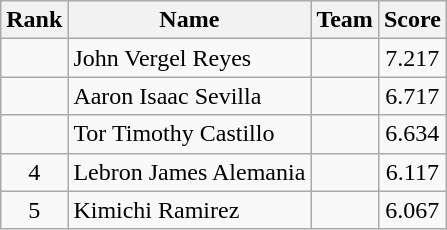<table class="wikitable" style="text-align:center">
<tr>
<th>Rank</th>
<th>Name</th>
<th>Team</th>
<th>Score</th>
</tr>
<tr>
<td></td>
<td align="left">John Vergel Reyes</td>
<td align="left"></td>
<td>7.217</td>
</tr>
<tr>
<td></td>
<td align="left">Aaron Isaac Sevilla</td>
<td align="left"></td>
<td>6.717</td>
</tr>
<tr>
<td></td>
<td align="left">Tor Timothy Castillo</td>
<td align="left"></td>
<td>6.634</td>
</tr>
<tr>
<td>4</td>
<td align="left">Lebron James Alemania</td>
<td align="left"></td>
<td>6.117</td>
</tr>
<tr>
<td>5</td>
<td align="left">Kimichi Ramirez</td>
<td align="left"></td>
<td>6.067</td>
</tr>
</table>
